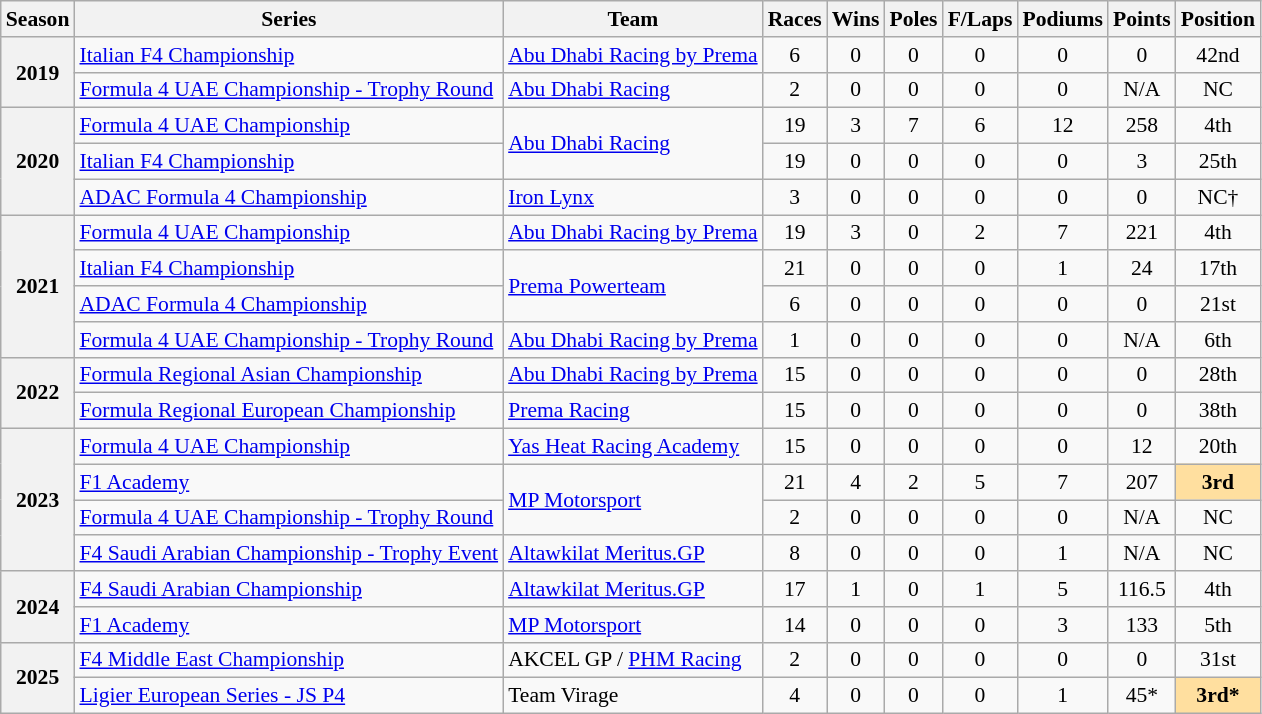<table class="wikitable" style="text-align:center; font-size:90%;">
<tr>
<th scope="col">Season</th>
<th scope="col">Series</th>
<th scope="col">Team</th>
<th scope="col">Races</th>
<th scope="col">Wins</th>
<th scope="col">Poles</th>
<th scope="col">F/Laps</th>
<th scope="col">Podiums</th>
<th scope="col">Points</th>
<th scope="col">Position</th>
</tr>
<tr>
<th scope="row" rowspan="2">2019</th>
<td style="text-align:left;"><a href='#'>Italian F4 Championship</a></td>
<td style="text-align:left;"><a href='#'>Abu Dhabi Racing by Prema</a></td>
<td>6</td>
<td>0</td>
<td>0</td>
<td>0</td>
<td>0</td>
<td>0</td>
<td>42nd</td>
</tr>
<tr>
<td style="text-align:left;"><a href='#'>Formula 4 UAE Championship - Trophy Round</a></td>
<td style="text-align:left;"><a href='#'>Abu Dhabi Racing</a></td>
<td>2</td>
<td>0</td>
<td>0</td>
<td>0</td>
<td>0</td>
<td>N/A</td>
<td>NC</td>
</tr>
<tr>
<th scope="row" rowspan="3">2020</th>
<td style="text-align:left;"><a href='#'>Formula 4 UAE Championship</a></td>
<td style="text-align:left;" rowspan="2"><a href='#'>Abu Dhabi Racing</a></td>
<td>19</td>
<td>3</td>
<td>7</td>
<td>6</td>
<td>12</td>
<td>258</td>
<td>4th</td>
</tr>
<tr>
<td style="text-align:left;"><a href='#'>Italian F4 Championship</a></td>
<td>19</td>
<td>0</td>
<td>0</td>
<td>0</td>
<td>0</td>
<td>3</td>
<td>25th</td>
</tr>
<tr>
<td style="text-align:left;"><a href='#'>ADAC Formula 4 Championship</a></td>
<td style="text-align:left;"><a href='#'>Iron Lynx</a></td>
<td>3</td>
<td>0</td>
<td>0</td>
<td>0</td>
<td>0</td>
<td>0</td>
<td>NC†</td>
</tr>
<tr>
<th scope="row" rowspan="4">2021</th>
<td style="text-align:left;"><a href='#'>Formula 4 UAE Championship</a></td>
<td style="text-align:left;"><a href='#'>Abu Dhabi Racing by Prema</a></td>
<td>19</td>
<td>3</td>
<td>0</td>
<td>2</td>
<td>7</td>
<td>221</td>
<td>4th</td>
</tr>
<tr>
<td style="text-align:left;"><a href='#'>Italian F4 Championship</a></td>
<td style="text-align:left;" rowspan="2"><a href='#'>Prema Powerteam</a></td>
<td>21</td>
<td>0</td>
<td>0</td>
<td>0</td>
<td>1</td>
<td>24</td>
<td>17th</td>
</tr>
<tr>
<td style="text-align:left;"><a href='#'>ADAC Formula 4 Championship</a></td>
<td>6</td>
<td>0</td>
<td>0</td>
<td>0</td>
<td>0</td>
<td>0</td>
<td>21st</td>
</tr>
<tr>
<td style="text-align:left;"><a href='#'>Formula 4 UAE Championship - Trophy Round</a></td>
<td style="text-align:left;"><a href='#'>Abu Dhabi Racing by Prema</a></td>
<td>1</td>
<td>0</td>
<td>0</td>
<td>0</td>
<td>0</td>
<td>N/A</td>
<td>6th</td>
</tr>
<tr>
<th scope="row" rowspan="2">2022</th>
<td style="text-align:left;"><a href='#'>Formula Regional Asian Championship</a></td>
<td style="text-align:left;"><a href='#'>Abu Dhabi Racing by Prema</a></td>
<td>15</td>
<td>0</td>
<td>0</td>
<td>0</td>
<td>0</td>
<td>0</td>
<td>28th</td>
</tr>
<tr>
<td style="text-align:left;"><a href='#'>Formula Regional European Championship</a></td>
<td style="text-align:left;"><a href='#'>Prema Racing</a></td>
<td>15</td>
<td>0</td>
<td>0</td>
<td>0</td>
<td>0</td>
<td>0</td>
<td>38th</td>
</tr>
<tr>
<th scope="row" rowspan="4">2023</th>
<td style="text-align:left;"><a href='#'>Formula 4 UAE Championship</a></td>
<td style="text-align:left;"><a href='#'>Yas Heat Racing Academy</a></td>
<td>15</td>
<td>0</td>
<td>0</td>
<td>0</td>
<td>0</td>
<td>12</td>
<td>20th</td>
</tr>
<tr>
<td style="text-align:left;"><a href='#'>F1 Academy</a></td>
<td style="text-align:left;" rowspan="2"><a href='#'>MP Motorsport</a></td>
<td>21</td>
<td>4</td>
<td>2</td>
<td>5</td>
<td>7</td>
<td>207</td>
<td style="background:#FFDF9F;"><strong>3rd</strong></td>
</tr>
<tr>
<td style="text-align:left;"><a href='#'>Formula 4 UAE Championship - Trophy Round</a></td>
<td>2</td>
<td>0</td>
<td>0</td>
<td>0</td>
<td>0</td>
<td>N/A</td>
<td>NC</td>
</tr>
<tr>
<td style="text-align:left;"><a href='#'>F4 Saudi Arabian Championship - Trophy Event</a></td>
<td style="text-align:left;"><a href='#'>Altawkilat Meritus.GP</a></td>
<td>8</td>
<td>0</td>
<td>0</td>
<td>0</td>
<td>1</td>
<td>N/A</td>
<td>NC</td>
</tr>
<tr>
<th rowspan="2" scope="row">2024</th>
<td style="text-align:left;"><a href='#'>F4 Saudi Arabian Championship</a></td>
<td style="text-align:left;"><a href='#'>Altawkilat Meritus.GP</a></td>
<td>17</td>
<td>1</td>
<td>0</td>
<td>1</td>
<td>5</td>
<td>116.5</td>
<td>4th</td>
</tr>
<tr>
<td style="text-align:left;"><a href='#'>F1 Academy</a></td>
<td style="text-align:left;"><a href='#'>MP Motorsport</a></td>
<td>14</td>
<td>0</td>
<td>0</td>
<td>0</td>
<td>3</td>
<td>133</td>
<td>5th</td>
</tr>
<tr>
<th rowspan="2">2025</th>
<td align=left><a href='#'>F4 Middle East Championship</a></td>
<td align=left>AKCEL GP / <a href='#'>PHM Racing</a></td>
<td>2</td>
<td>0</td>
<td>0</td>
<td>0</td>
<td>0</td>
<td>0</td>
<td>31st</td>
</tr>
<tr>
<td align=left><a href='#'>Ligier European Series - JS P4</a></td>
<td align=left>Team Virage</td>
<td>4</td>
<td>0</td>
<td>0</td>
<td>0</td>
<td>1</td>
<td>45*</td>
<td style="background:#FFDF9F;"><strong>3rd*</strong></td>
</tr>
</table>
